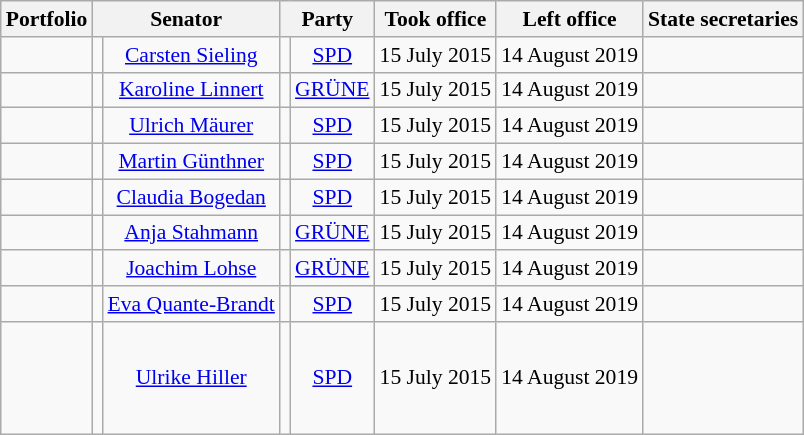<table class=wikitable style="text-align:center; font-size:90%">
<tr>
<th>Portfolio</th>
<th colspan=2>Senator</th>
<th colspan=2>Party</th>
<th>Took office</th>
<th>Left office</th>
<th>State secretaries</th>
</tr>
<tr>
<td></td>
<td></td>
<td><a href='#'>Carsten Sieling</a><br></td>
<td bgcolor=></td>
<td><a href='#'>SPD</a></td>
<td>15 July 2015</td>
<td>14 August 2019</td>
<td></td>
</tr>
<tr>
<td></td>
<td></td>
<td><a href='#'>Karoline Linnert</a><br></td>
<td bgcolor=></td>
<td><a href='#'>GRÜNE</a></td>
<td>15 July 2015</td>
<td>14 August 2019</td>
<td></td>
</tr>
<tr>
<td></td>
<td></td>
<td><a href='#'>Ulrich Mäurer</a><br></td>
<td bgcolor=></td>
<td><a href='#'>SPD</a></td>
<td>15 July 2015</td>
<td>14 August 2019</td>
<td></td>
</tr>
<tr>
<td></td>
<td></td>
<td><a href='#'>Martin Günthner</a><br></td>
<td bgcolor=></td>
<td><a href='#'>SPD</a></td>
<td>15 July 2015</td>
<td>14 August 2019</td>
<td></td>
</tr>
<tr>
<td></td>
<td></td>
<td><a href='#'>Claudia Bogedan</a><br></td>
<td bgcolor=></td>
<td><a href='#'>SPD</a></td>
<td>15 July 2015</td>
<td>14 August 2019</td>
<td></td>
</tr>
<tr>
<td></td>
<td></td>
<td><a href='#'>Anja Stahmann</a><br></td>
<td bgcolor=></td>
<td><a href='#'>GRÜNE</a></td>
<td>15 July 2015</td>
<td>14 August 2019</td>
<td></td>
</tr>
<tr>
<td></td>
<td></td>
<td><a href='#'>Joachim Lohse</a><br></td>
<td bgcolor=></td>
<td><a href='#'>GRÜNE</a></td>
<td>15 July 2015</td>
<td>14 August 2019</td>
<td></td>
</tr>
<tr>
<td></td>
<td></td>
<td><a href='#'>Eva Quante-Brandt</a><br></td>
<td bgcolor=></td>
<td><a href='#'>SPD</a></td>
<td>15 July 2015</td>
<td>14 August 2019</td>
<td></td>
</tr>
<tr style="height:75px">
<td></td>
<td></td>
<td><a href='#'>Ulrike Hiller</a><br></td>
<td bgcolor=></td>
<td><a href='#'>SPD</a></td>
<td>15 July 2015</td>
<td>14 August 2019</td>
<td></td>
</tr>
</table>
